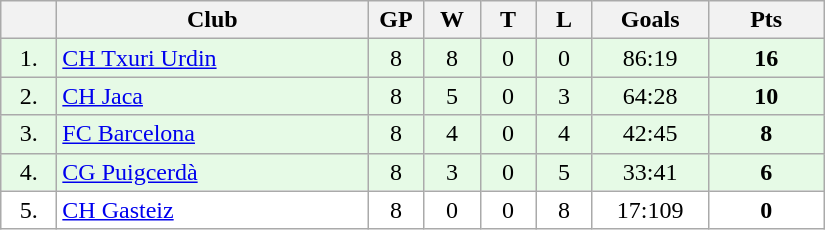<table class="wikitable">
<tr>
<th width="30"></th>
<th width="200">Club</th>
<th width="30">GP</th>
<th width="30">W</th>
<th width="30">T</th>
<th width="30">L</th>
<th width="70">Goals</th>
<th width="70">Pts</th>
</tr>
<tr bgcolor="#e6fae6" align="center">
<td>1.</td>
<td align="left"><a href='#'>CH Txuri Urdin</a></td>
<td>8</td>
<td>8</td>
<td>0</td>
<td>0</td>
<td>86:19</td>
<td><strong>16</strong></td>
</tr>
<tr bgcolor="#e6fae6" align="center">
<td>2.</td>
<td align="left"><a href='#'>CH Jaca</a></td>
<td>8</td>
<td>5</td>
<td>0</td>
<td>3</td>
<td>64:28</td>
<td><strong>10</strong></td>
</tr>
<tr bgcolor="#e6fae6" align="center">
<td>3.</td>
<td align="left"><a href='#'>FC Barcelona</a></td>
<td>8</td>
<td>4</td>
<td>0</td>
<td>4</td>
<td>42:45</td>
<td><strong>8</strong></td>
</tr>
<tr bgcolor="#e6fae6" align="center">
<td>4.</td>
<td align="left"><a href='#'>CG Puigcerdà</a></td>
<td>8</td>
<td>3</td>
<td>0</td>
<td>5</td>
<td>33:41</td>
<td><strong>6</strong></td>
</tr>
<tr bgcolor="#FFFFFF" align="center">
<td>5.</td>
<td align="left"><a href='#'>CH Gasteiz</a></td>
<td>8</td>
<td>0</td>
<td>0</td>
<td>8</td>
<td>17:109</td>
<td><strong>0</strong></td>
</tr>
</table>
